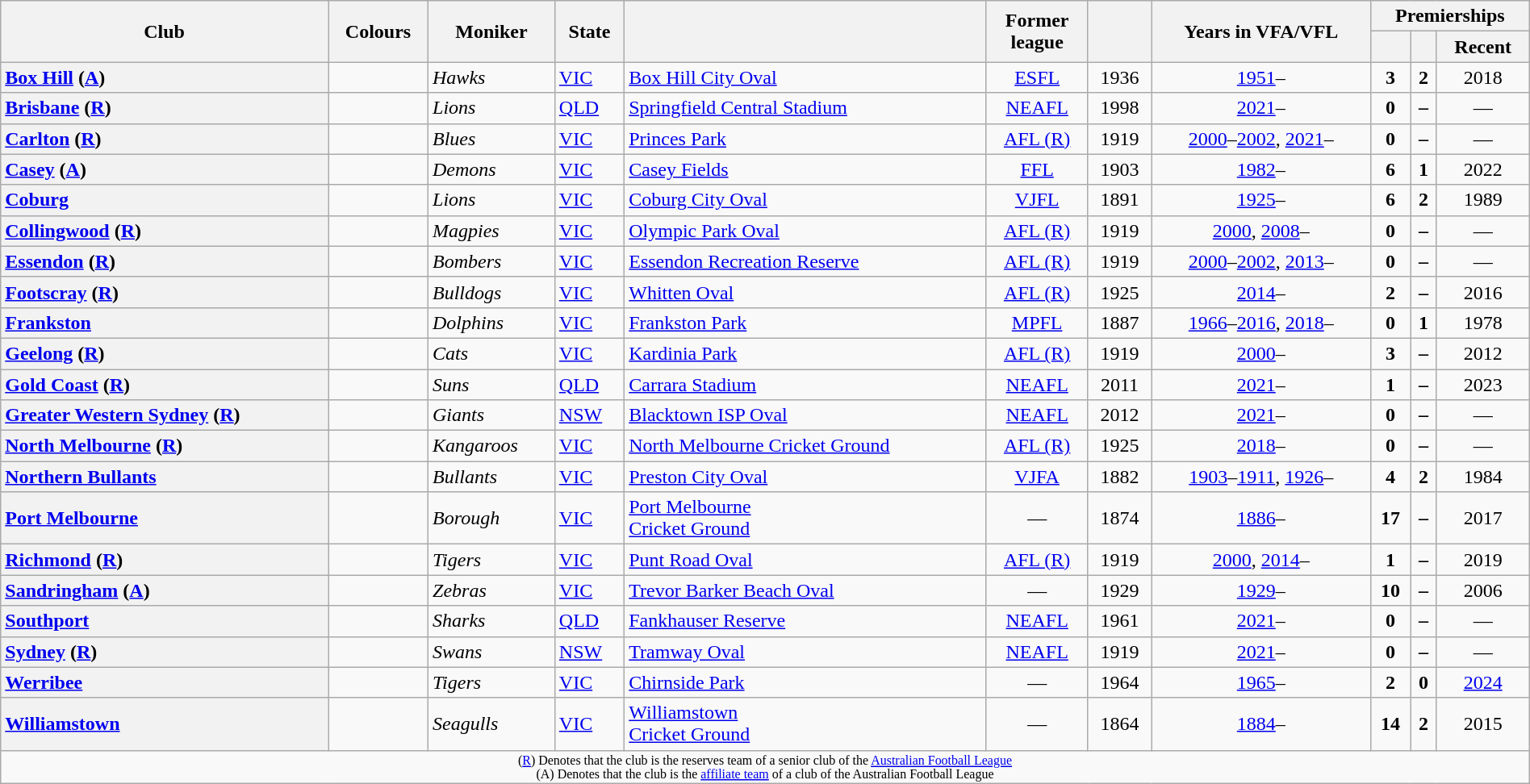<table class=" wikitable sortable" style="width:100%; text-align:left;">
<tr>
<th rowspan="2">Club</th>
<th rowspan="2" class="unsortable">Colours</th>
<th rowspan="2">Moniker</th>
<th rowspan="2">State</th>
<th rowspan="2"></th>
<th rowspan="2">Former<br>league</th>
<th rowspan="2"></th>
<th rowspan="2">Years in VFA/VFL</th>
<th colspan="3">Premierships</th>
</tr>
<tr>
<th></th>
<th></th>
<th>Recent</th>
</tr>
<tr>
<th style="text-align:left"><a href='#'>Box Hill</a> (<a href='#'>A</a>)</th>
<td style="text-align:center;"></td>
<td><em>Hawks</em></td>
<td><a href='#'>VIC</a></td>
<td><a href='#'>Box Hill City Oval</a></td>
<td style="text-align:center;"><a href='#'>ESFL</a></td>
<td style="text-align:center;">1936</td>
<td style="text-align:center;"><a href='#'>1951</a>–</td>
<td style="text-align:center;"><strong>3</strong></td>
<td style="text-align:center;"><strong>2</strong></td>
<td style="text-align:center;">2018</td>
</tr>
<tr>
<th style="text-align:left"><a href='#'>Brisbane</a> (<a href='#'>R</a>)</th>
<td style="text-align:center;"></td>
<td><em>Lions</em></td>
<td><a href='#'>QLD</a></td>
<td><a href='#'>Springfield Central Stadium</a></td>
<td style="text-align:center;"><a href='#'>NEAFL</a></td>
<td style="text-align:center;">1998</td>
<td style="text-align:center;"><a href='#'>2021</a>–</td>
<td style="text-align:center;"><strong>0</strong></td>
<td style="text-align:center;"><strong>–</strong></td>
<td style="text-align:center;">—</td>
</tr>
<tr>
<th style="text-align:left"><a href='#'>Carlton</a> (<a href='#'>R</a>)</th>
<td style="text-align:center;"></td>
<td><em>Blues</em></td>
<td><a href='#'>VIC</a></td>
<td><a href='#'>Princes Park</a></td>
<td style="text-align:center;"><a href='#'>AFL (R)</a></td>
<td style="text-align:center;">1919</td>
<td style="text-align:center;"><a href='#'>2000</a>–<a href='#'>2002</a>, <a href='#'>2021</a>–</td>
<td style="text-align:center;"><strong>0</strong></td>
<td style="text-align:center;"><strong>–</strong></td>
<td style="text-align:center;">—</td>
</tr>
<tr>
<th style="text-align:left"><a href='#'>Casey</a> (<a href='#'>A</a>)</th>
<td style="text-align:center;"></td>
<td><em>Demons</em></td>
<td><a href='#'>VIC</a></td>
<td><a href='#'>Casey Fields</a></td>
<td style="text-align:center;"><a href='#'>FFL</a></td>
<td style="text-align:center;">1903</td>
<td style="text-align:center;"><a href='#'>1982</a>–</td>
<td style="text-align:center;"><strong>6</strong></td>
<td style="text-align:center;"><strong>1</strong></td>
<td style="text-align:center;">2022</td>
</tr>
<tr>
<th style="text-align:left"><a href='#'>Coburg</a></th>
<td style="text-align:center;"></td>
<td><em>Lions</em></td>
<td><a href='#'>VIC</a></td>
<td><a href='#'>Coburg City Oval</a></td>
<td style="text-align:center;"><a href='#'>VJFL</a></td>
<td style="text-align:center;">1891</td>
<td style="text-align:center;"><a href='#'>1925</a>–</td>
<td style="text-align:center;"><strong>6</strong></td>
<td style="text-align:center;"><strong>2</strong></td>
<td style="text-align:center;">1989</td>
</tr>
<tr>
<th style="text-align:left"><a href='#'>Collingwood</a> (<a href='#'>R</a>)</th>
<td style="text-align:center;"></td>
<td><em>Magpies</em></td>
<td><a href='#'>VIC</a></td>
<td><a href='#'>Olympic Park Oval</a></td>
<td style="text-align:center;"><a href='#'>AFL (R)</a></td>
<td style="text-align:center;">1919</td>
<td style="text-align:center;"><a href='#'>2000</a>, <a href='#'>2008</a>–</td>
<td style="text-align:center;"><strong>0</strong></td>
<td style="text-align:center;"><strong>–</strong></td>
<td style="text-align:center;">—</td>
</tr>
<tr>
<th style="text-align:left"><a href='#'>Essendon</a> (<a href='#'>R</a>)</th>
<td style="text-align:center;"></td>
<td><em>Bombers</em></td>
<td><a href='#'>VIC</a></td>
<td><a href='#'>Essendon Recreation Reserve</a></td>
<td style="text-align:center;"><a href='#'>AFL (R)</a></td>
<td style="text-align:center;">1919</td>
<td style="text-align:center;"><a href='#'>2000</a>–<a href='#'>2002</a>, <a href='#'>2013</a>–</td>
<td style="text-align:center;"><strong>0</strong></td>
<td style="text-align:center;"><strong>–</strong></td>
<td style="text-align:center;">—</td>
</tr>
<tr>
<th style="text-align:left"><a href='#'>Footscray</a> (<a href='#'>R</a>)</th>
<td style="text-align:center;"></td>
<td><em>Bulldogs</em></td>
<td><a href='#'>VIC</a></td>
<td><a href='#'>Whitten Oval</a></td>
<td style="text-align:center;"><a href='#'>AFL (R)</a></td>
<td style="text-align:center;">1925</td>
<td style="text-align:center;"><a href='#'>2014</a>–</td>
<td style="text-align:center;"><strong>2</strong></td>
<td style="text-align:center;"><strong>–</strong></td>
<td style="text-align:center;">2016</td>
</tr>
<tr>
<th style="text-align:left"><a href='#'>Frankston</a></th>
<td style="text-align:center;"></td>
<td><em>Dolphins</em></td>
<td><a href='#'>VIC</a></td>
<td><a href='#'>Frankston Park</a></td>
<td style="text-align:center;"><a href='#'>MPFL</a></td>
<td style="text-align:center;">1887</td>
<td style="text-align:center;"><a href='#'>1966</a>–<a href='#'>2016</a>, <a href='#'>2018</a>–</td>
<td style="text-align:center;"><strong>0</strong></td>
<td style="text-align:center;"><strong>1</strong></td>
<td style="text-align:center;">1978</td>
</tr>
<tr>
<th style="text-align:left"><a href='#'>Geelong</a> (<a href='#'>R</a>)</th>
<td style="text-align:center;"></td>
<td><em>Cats</em></td>
<td><a href='#'>VIC</a></td>
<td><a href='#'>Kardinia Park</a></td>
<td style="text-align:center;"><a href='#'>AFL (R)</a></td>
<td style="text-align:center;">1919</td>
<td style="text-align:center;"><a href='#'>2000</a>–</td>
<td style="text-align:center;"><strong>3</strong></td>
<td style="text-align:center;"><strong>–</strong></td>
<td style="text-align:center;">2012</td>
</tr>
<tr>
<th style="text-align:left"><a href='#'>Gold Coast</a> (<a href='#'>R</a>)</th>
<td style="text-align:center;"></td>
<td><em>Suns</em></td>
<td><a href='#'>QLD</a></td>
<td><a href='#'>Carrara Stadium</a></td>
<td style="text-align:center;"><a href='#'>NEAFL</a></td>
<td style="text-align:center;">2011</td>
<td style="text-align:center;"><a href='#'>2021</a>–</td>
<td style="text-align:center;"><strong>1</strong></td>
<td style="text-align:center;"><strong>–</strong></td>
<td style="text-align:center;">2023</td>
</tr>
<tr>
<th style="text-align:left"><a href='#'>Greater Western Sydney</a> (<a href='#'>R</a>)</th>
<td style="text-align:center;"></td>
<td><em>Giants</em></td>
<td><a href='#'>NSW</a></td>
<td><a href='#'>Blacktown ISP Oval</a></td>
<td style="text-align:center;"><a href='#'>NEAFL</a></td>
<td style="text-align:center;">2012</td>
<td style="text-align:center;"><a href='#'>2021</a>–</td>
<td style="text-align:center;"><strong>0</strong></td>
<td style="text-align:center;"><strong>–</strong></td>
<td style="text-align:center;">—</td>
</tr>
<tr>
<th style="text-align:left"><a href='#'>North Melbourne</a> (<a href='#'>R</a>)</th>
<td style="text-align:center;"></td>
<td><em>Kangaroos</em></td>
<td><a href='#'>VIC</a></td>
<td><a href='#'>North Melbourne Cricket Ground</a></td>
<td style="text-align:center;"><a href='#'>AFL (R)</a></td>
<td style="text-align:center;">1925</td>
<td style="text-align:center;"><a href='#'>2018</a>–</td>
<td style="text-align:center;"><strong>0</strong></td>
<td style="text-align:center;"><strong>–</strong></td>
<td style="text-align:center;">—</td>
</tr>
<tr>
<th style="text-align:left"><a href='#'>Northern Bullants</a></th>
<td style="text-align:center;"></td>
<td><em>Bullants</em></td>
<td><a href='#'>VIC</a></td>
<td><a href='#'>Preston City Oval</a></td>
<td style="text-align:center;"><a href='#'>VJFA</a></td>
<td style="text-align:center;">1882</td>
<td style="text-align:center;"><a href='#'>1903</a>–<a href='#'>1911</a>, <a href='#'>1926</a>–</td>
<td style="text-align:center;"><strong>4</strong></td>
<td style="text-align:center;"><strong>2</strong></td>
<td style="text-align:center;">1984</td>
</tr>
<tr>
<th style="text-align:left"><a href='#'>Port Melbourne</a></th>
<td style="text-align:center;"></td>
<td><em>Borough</em></td>
<td><a href='#'>VIC</a></td>
<td><a href='#'>Port Melbourne<br>Cricket Ground</a></td>
<td style="text-align:center;">—</td>
<td style="text-align:center;">1874</td>
<td style="text-align:center;"><a href='#'>1886</a>–</td>
<td style="text-align:center;"><strong>17</strong></td>
<td style="text-align:center;"><strong>–</strong></td>
<td style="text-align:center;">2017</td>
</tr>
<tr>
<th style="text-align:left"><a href='#'>Richmond</a> (<a href='#'>R</a>)</th>
<td style="text-align:center;"></td>
<td><em>Tigers</em></td>
<td><a href='#'>VIC</a></td>
<td><a href='#'>Punt Road Oval</a></td>
<td style="text-align:center;"><a href='#'>AFL (R)</a></td>
<td style="text-align:center;">1919</td>
<td style="text-align:center;"><a href='#'>2000</a>, <a href='#'>2014</a>–</td>
<td style="text-align:center;"><strong>1</strong></td>
<td style="text-align:center;"><strong>–</strong></td>
<td style="text-align:center;">2019</td>
</tr>
<tr>
<th style="text-align:left"><a href='#'>Sandringham</a> (<a href='#'>A</a>)</th>
<td style="text-align:center;"></td>
<td><em>Zebras</em></td>
<td><a href='#'>VIC</a></td>
<td><a href='#'>Trevor Barker Beach Oval</a></td>
<td style="text-align:center;">—</td>
<td style="text-align:center;">1929</td>
<td style="text-align:center;"><a href='#'>1929</a>–</td>
<td style="text-align:center;"><strong>10</strong></td>
<td style="text-align:center;"><strong>–</strong></td>
<td style="text-align:center;">2006</td>
</tr>
<tr>
<th style="text-align:left"><a href='#'>Southport</a></th>
<td style="text-align:center;"></td>
<td><em>Sharks</em></td>
<td><a href='#'>QLD</a></td>
<td><a href='#'>Fankhauser Reserve</a></td>
<td style="text-align:center;"><a href='#'>NEAFL</a></td>
<td style="text-align:center;">1961</td>
<td style="text-align:center;"><a href='#'>2021</a>–</td>
<td style="text-align:center;"><strong>0</strong></td>
<td style="text-align:center;"><strong>–</strong></td>
<td style="text-align:center;">—</td>
</tr>
<tr>
<th style="text-align:left"><a href='#'>Sydney</a> (<a href='#'>R</a>)</th>
<td style="text-align:center;"></td>
<td><em>Swans</em></td>
<td><a href='#'>NSW</a></td>
<td><a href='#'>Tramway Oval</a></td>
<td style="text-align:center;"><a href='#'>NEAFL</a></td>
<td style="text-align:center;">1919</td>
<td style="text-align:center;"><a href='#'>2021</a>–</td>
<td style="text-align:center;"><strong>0</strong></td>
<td style="text-align:center;"><strong>–</strong></td>
<td style="text-align:center;">—</td>
</tr>
<tr>
<th style="text-align:left"><a href='#'>Werribee</a></th>
<td style="text-align:center;"></td>
<td><em>Tigers</em></td>
<td><a href='#'>VIC</a></td>
<td><a href='#'>Chirnside Park</a></td>
<td style="text-align:center;">—</td>
<td style="text-align:center;">1964</td>
<td style="text-align:center;"><a href='#'>1965</a>–</td>
<td style="text-align:center;"><strong>2</strong></td>
<td style="text-align:center;"><strong>0</strong></td>
<td style="text-align:center;"><a href='#'>2024</a></td>
</tr>
<tr>
<th style="text-align:left"><a href='#'>Williamstown</a></th>
<td style="text-align:center;"></td>
<td><em>Seagulls</em></td>
<td><a href='#'>VIC</a></td>
<td><a href='#'>Williamstown<br>Cricket Ground</a></td>
<td style="text-align:center;">—</td>
<td style="text-align:center;">1864</td>
<td style="text-align:center;"><a href='#'>1884</a>–</td>
<td style="text-align:center;"><strong>14</strong></td>
<td style="text-align:center;"><strong>2</strong></td>
<td style="text-align:center;">2015</td>
</tr>
<tr class="sortbottom">
<td colspan="11" style="font-size:8pt; text-align:center">(<a href='#'>R</a>) Denotes that the club is the reserves team of a senior club of the <a href='#'>Australian Football League</a> <br>(A)  Denotes that the club is the <a href='#'>affiliate team</a> of a club of the Australian Football League</td>
</tr>
</table>
